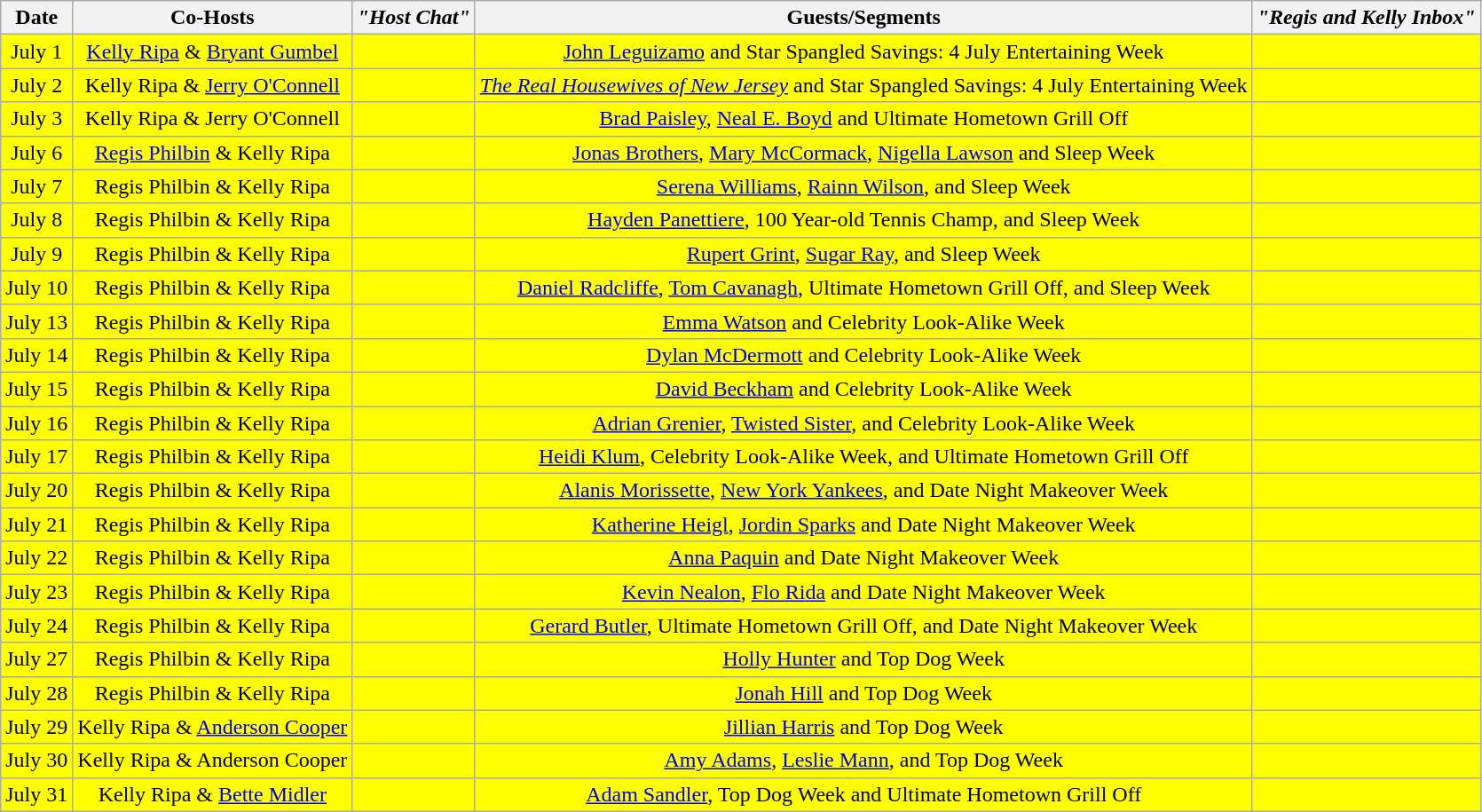<table class="wikitable sortable" style="text-align:center;">
<tr>
<th>Date</th>
<th>Co-Hosts</th>
<th><em>"Host Chat"</em></th>
<th>Guests/Segments</th>
<th><em>"Regis and Kelly Inbox"</em></th>
</tr>
<tr style="background:yellow;">
<td>July 1</td>
<td><a href='#'>Kelly Ripa</a> & <a href='#'>Bryant Gumbel</a></td>
<td></td>
<td><a href='#'>John Leguizamo</a> and Star Spangled Savings: 4 July Entertaining Week</td>
<td></td>
</tr>
<tr style="background:yellow;">
<td>July 2</td>
<td>Kelly Ripa & <a href='#'>Jerry O'Connell</a></td>
<td></td>
<td><em><a href='#'>The Real Housewives of New Jersey</a></em> and Star Spangled Savings: 4 July Entertaining Week</td>
<td></td>
</tr>
<tr style="background:yellow;">
<td>July 3</td>
<td>Kelly Ripa & Jerry O'Connell</td>
<td></td>
<td><a href='#'>Brad Paisley</a>, <a href='#'>Neal E. Boyd</a> and Ultimate Hometown Grill Off</td>
<td></td>
</tr>
<tr style="background:yellow;">
<td>July 6</td>
<td><a href='#'>Regis Philbin</a> & Kelly Ripa</td>
<td></td>
<td><a href='#'>Jonas Brothers</a>, <a href='#'>Mary McCormack</a>, <a href='#'>Nigella Lawson</a> and Sleep Week</td>
<td></td>
</tr>
<tr style="background:yellow;">
<td>July 7</td>
<td>Regis Philbin & Kelly Ripa</td>
<td></td>
<td><a href='#'>Serena Williams</a>, <a href='#'>Rainn Wilson</a>, and Sleep Week</td>
<td></td>
</tr>
<tr style="background:yellow;">
<td>July 8</td>
<td>Regis Philbin & Kelly Ripa</td>
<td></td>
<td><a href='#'>Hayden Panettiere</a>, 100 Year-old Tennis Champ, and Sleep Week</td>
<td></td>
</tr>
<tr style="background:yellow;">
<td>July 9</td>
<td>Regis Philbin & Kelly Ripa</td>
<td></td>
<td><a href='#'>Rupert Grint</a>, <a href='#'>Sugar Ray</a>, and Sleep Week</td>
<td></td>
</tr>
<tr style="background:yellow;">
<td>July 10</td>
<td>Regis Philbin & Kelly Ripa</td>
<td></td>
<td><a href='#'>Daniel Radcliffe</a>, <a href='#'>Tom Cavanagh</a>, Ultimate Hometown Grill Off, and Sleep Week</td>
<td></td>
</tr>
<tr style="background:yellow;">
<td>July 13</td>
<td>Regis Philbin & Kelly Ripa</td>
<td></td>
<td><a href='#'>Emma Watson</a> and Celebrity Look-Alike Week</td>
<td></td>
</tr>
<tr style="background:yellow;">
<td>July 14</td>
<td>Regis Philbin & Kelly Ripa</td>
<td></td>
<td><a href='#'>Dylan McDermott</a> and Celebrity Look-Alike Week</td>
<td></td>
</tr>
<tr style="background:yellow;">
<td>July 15</td>
<td>Regis Philbin & Kelly Ripa</td>
<td></td>
<td><a href='#'>David Beckham</a> and Celebrity Look-Alike Week</td>
<td></td>
</tr>
<tr style="background:yellow;">
<td>July 16</td>
<td>Regis Philbin & Kelly Ripa</td>
<td></td>
<td><a href='#'>Adrian Grenier</a>, <a href='#'>Twisted Sister</a>, and Celebrity Look-Alike Week</td>
<td></td>
</tr>
<tr style="background:yellow;">
<td>July 17</td>
<td>Regis Philbin & Kelly Ripa</td>
<td></td>
<td><a href='#'>Heidi Klum</a>, Celebrity Look-Alike Week, and Ultimate Hometown Grill Off</td>
<td></td>
</tr>
<tr style="background:yellow;">
<td>July 20</td>
<td>Regis Philbin & Kelly Ripa</td>
<td></td>
<td><a href='#'>Alanis Morissette</a>, <a href='#'>New York Yankees</a>, and Date Night Makeover Week</td>
<td></td>
</tr>
<tr style="background:yellow;">
<td>July 21</td>
<td>Regis Philbin & Kelly Ripa</td>
<td></td>
<td><a href='#'>Katherine Heigl</a>, <a href='#'>Jordin Sparks</a> and Date Night Makeover Week</td>
<td></td>
</tr>
<tr style="background:yellow;">
<td>July 22</td>
<td>Regis Philbin & Kelly Ripa</td>
<td></td>
<td><a href='#'>Anna Paquin</a> and Date Night Makeover Week</td>
<td></td>
</tr>
<tr style="background:yellow;">
<td>July 23</td>
<td>Regis Philbin & Kelly Ripa</td>
<td></td>
<td><a href='#'>Kevin Nealon</a>, <a href='#'>Flo Rida</a> and Date Night Makeover Week</td>
<td></td>
</tr>
<tr style="background:yellow;">
<td>July 24</td>
<td>Regis Philbin & Kelly Ripa</td>
<td></td>
<td><a href='#'>Gerard Butler</a>, Ultimate Hometown Grill Off, and Date Night Makeover Week</td>
<td></td>
</tr>
<tr style="background:yellow;">
<td>July 27</td>
<td>Regis Philbin & Kelly Ripa</td>
<td></td>
<td><a href='#'>Holly Hunter</a> and Top Dog Week</td>
<td></td>
</tr>
<tr style="background:yellow;">
<td>July 28</td>
<td>Regis Philbin & Kelly Ripa</td>
<td></td>
<td><a href='#'>Jonah Hill</a> and Top Dog Week</td>
<td></td>
</tr>
<tr style="background:yellow;">
<td>July 29</td>
<td>Kelly Ripa & <a href='#'>Anderson Cooper</a></td>
<td></td>
<td><a href='#'>Jillian Harris</a> and Top Dog Week</td>
<td></td>
</tr>
<tr style="background:yellow;">
<td>July 30</td>
<td>Kelly Ripa & Anderson Cooper</td>
<td></td>
<td><a href='#'>Amy Adams</a>, <a href='#'>Leslie Mann</a>, and Top Dog Week</td>
<td></td>
</tr>
<tr style="background:yellow;">
<td>July 31</td>
<td>Kelly Ripa & <a href='#'>Bette Midler</a></td>
<td></td>
<td><a href='#'>Adam Sandler</a>, Top Dog Week and Ultimate Hometown Grill Off</td>
<td></td>
</tr>
</table>
